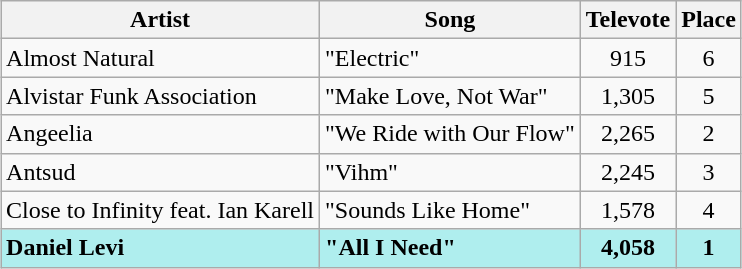<table class="sortable wikitable" style="margin: 1em auto 1em auto; text-align:center;">
<tr>
<th>Artist</th>
<th>Song</th>
<th>Televote</th>
<th>Place</th>
</tr>
<tr>
<td align="left">Almost Natural</td>
<td align="left">"Electric"</td>
<td>915</td>
<td>6</td>
</tr>
<tr>
<td align="left">Alvistar Funk Association</td>
<td align="left">"Make Love, Not War"</td>
<td>1,305</td>
<td>5</td>
</tr>
<tr>
<td align="left">Angeelia</td>
<td align="left">"We Ride with Our Flow"</td>
<td>2,265</td>
<td>2</td>
</tr>
<tr>
<td align="left">Antsud</td>
<td align="left">"Vihm"</td>
<td>2,245</td>
<td>3</td>
</tr>
<tr>
<td align="left">Close to Infinity feat. Ian Karell</td>
<td align="left">"Sounds Like Home"</td>
<td>1,578</td>
<td>4</td>
</tr>
<tr style="font-weight:bold; background:paleturquoise;">
<td align="left">Daniel Levi</td>
<td align="left">"All I Need"</td>
<td>4,058</td>
<td>1</td>
</tr>
</table>
